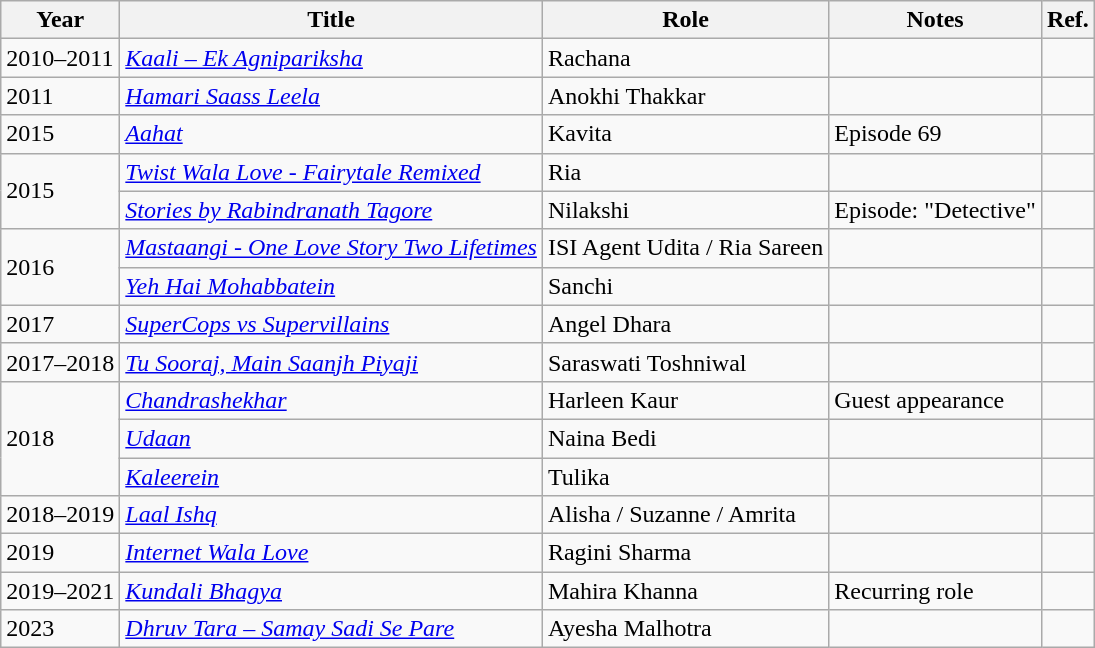<table class="wikitable sortable">
<tr>
<th>Year</th>
<th>Title</th>
<th>Role</th>
<th>Notes</th>
<th>Ref.</th>
</tr>
<tr>
<td>2010–2011</td>
<td><em><a href='#'>Kaali – Ek Agnipariksha</a></em></td>
<td>Rachana</td>
<td></td>
<td></td>
</tr>
<tr>
<td>2011</td>
<td><em><a href='#'>Hamari Saass Leela</a></em></td>
<td>Anokhi Thakkar</td>
<td></td>
<td></td>
</tr>
<tr>
<td>2015</td>
<td><em><a href='#'>Aahat</a></em></td>
<td>Kavita</td>
<td>Episode 69</td>
<td></td>
</tr>
<tr>
<td rowspan="2">2015</td>
<td><em><a href='#'>Twist Wala Love - Fairytale Remixed</a></em></td>
<td>Ria</td>
<td></td>
<td></td>
</tr>
<tr>
<td><em><a href='#'>Stories by Rabindranath Tagore</a></em></td>
<td>Nilakshi</td>
<td>Episode: "Detective"</td>
<td></td>
</tr>
<tr>
<td rowspan="2">2016</td>
<td><em><a href='#'>Mastaangi - One Love Story Two Lifetimes</a></em></td>
<td>ISI Agent Udita / Ria Sareen</td>
<td></td>
<td></td>
</tr>
<tr>
<td><em><a href='#'>Yeh Hai Mohabbatein</a></em></td>
<td>Sanchi</td>
<td></td>
<td></td>
</tr>
<tr>
<td>2017</td>
<td><em><a href='#'>SuperCops vs Supervillains</a></em></td>
<td>Angel Dhara</td>
<td></td>
<td></td>
</tr>
<tr>
<td>2017–2018</td>
<td><em><a href='#'>Tu Sooraj, Main Saanjh Piyaji</a></em></td>
<td>Saraswati Toshniwal</td>
<td></td>
<td></td>
</tr>
<tr>
<td rowspan="3">2018</td>
<td><em><a href='#'>Chandrashekhar</a></em></td>
<td>Harleen Kaur</td>
<td>Guest appearance</td>
<td></td>
</tr>
<tr>
<td><em><a href='#'>Udaan</a></em></td>
<td>Naina Bedi</td>
<td></td>
<td></td>
</tr>
<tr>
<td><em><a href='#'>Kaleerein</a></em></td>
<td>Tulika</td>
<td></td>
<td></td>
</tr>
<tr>
<td>2018–2019</td>
<td><em><a href='#'>Laal Ishq</a></em></td>
<td>Alisha / Suzanne / Amrita</td>
<td></td>
<td></td>
</tr>
<tr>
<td>2019</td>
<td><em><a href='#'>Internet Wala Love</a></em></td>
<td>Ragini Sharma</td>
<td></td>
<td></td>
</tr>
<tr>
<td>2019–2021</td>
<td><em><a href='#'>Kundali Bhagya</a></em></td>
<td>Mahira Khanna</td>
<td>Recurring role</td>
<td></td>
</tr>
<tr>
<td>2023</td>
<td><em><a href='#'>Dhruv Tara – Samay Sadi Se Pare</a></em></td>
<td>Ayesha Malhotra</td>
<td></td>
<td></td>
</tr>
</table>
